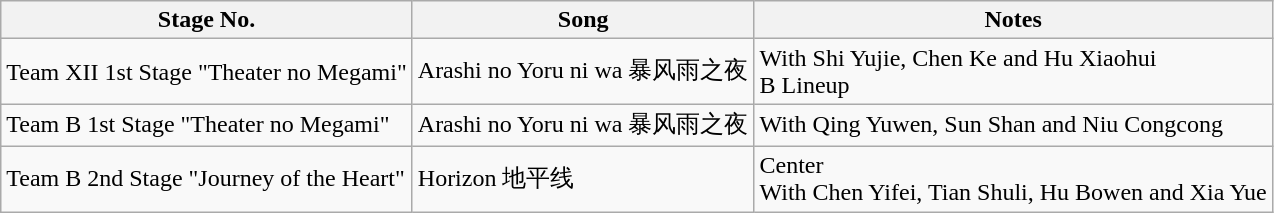<table class="wikitable">
<tr>
<th>Stage No.</th>
<th>Song</th>
<th>Notes</th>
</tr>
<tr>
<td>Team XII 1st Stage "Theater no Megami"</td>
<td>Arashi no Yoru ni wa 暴风雨之夜</td>
<td>With Shi Yujie, Chen Ke and Hu Xiaohui <br> B Lineup</td>
</tr>
<tr>
<td>Team B 1st Stage "Theater no Megami"</td>
<td>Arashi no Yoru ni wa 暴风雨之夜</td>
<td>With Qing Yuwen, Sun Shan and Niu Congcong</td>
</tr>
<tr>
<td>Team B 2nd Stage "Journey of the Heart"</td>
<td>Horizon 地平线</td>
<td>Center <br> With Chen Yifei, Tian Shuli, Hu Bowen and Xia Yue</td>
</tr>
</table>
